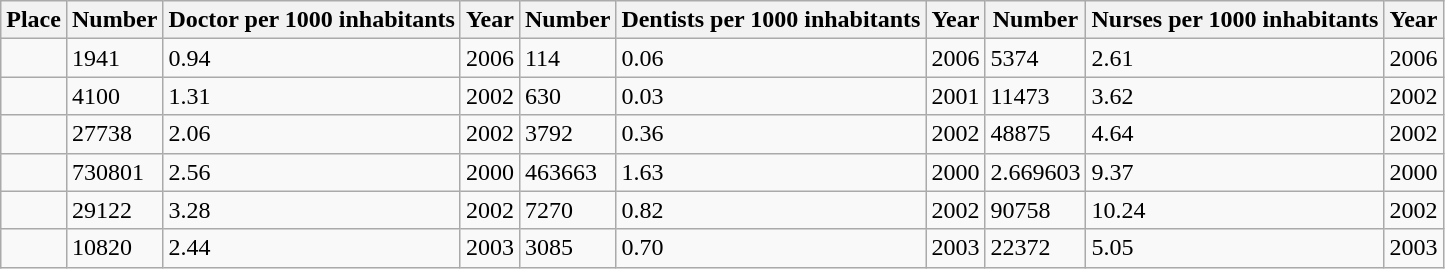<table class="wikitable">
<tr>
<th>Place</th>
<th>Number</th>
<th>Doctor per 1000 inhabitants</th>
<th>Year</th>
<th>Number</th>
<th>Dentists per 1000 inhabitants</th>
<th>Year</th>
<th>Number</th>
<th>Nurses per 1000 inhabitants</th>
<th>Year</th>
</tr>
<tr>
<td></td>
<td>1941</td>
<td>0.94</td>
<td>2006</td>
<td>114</td>
<td>0.06</td>
<td>2006</td>
<td>5374</td>
<td>2.61</td>
<td>2006</td>
</tr>
<tr>
<td></td>
<td>4100</td>
<td>1.31</td>
<td>2002</td>
<td>630</td>
<td>0.03</td>
<td>2001</td>
<td>11473</td>
<td>3.62</td>
<td>2002</td>
</tr>
<tr>
<td></td>
<td>27738</td>
<td>2.06</td>
<td>2002</td>
<td>3792</td>
<td>0.36</td>
<td>2002</td>
<td>48875</td>
<td>4.64</td>
<td>2002</td>
</tr>
<tr>
<td></td>
<td>730801</td>
<td>2.56</td>
<td>2000</td>
<td>463663</td>
<td>1.63</td>
<td>2000</td>
<td>2.669603</td>
<td>9.37</td>
<td>2000</td>
</tr>
<tr>
<td></td>
<td>29122</td>
<td>3.28</td>
<td>2002</td>
<td>7270</td>
<td>0.82</td>
<td>2002</td>
<td>90758</td>
<td>10.24</td>
<td>2002</td>
</tr>
<tr>
<td></td>
<td>10820</td>
<td>2.44</td>
<td>2003</td>
<td>3085</td>
<td>0.70</td>
<td>2003</td>
<td>22372</td>
<td>5.05</td>
<td>2003</td>
</tr>
</table>
